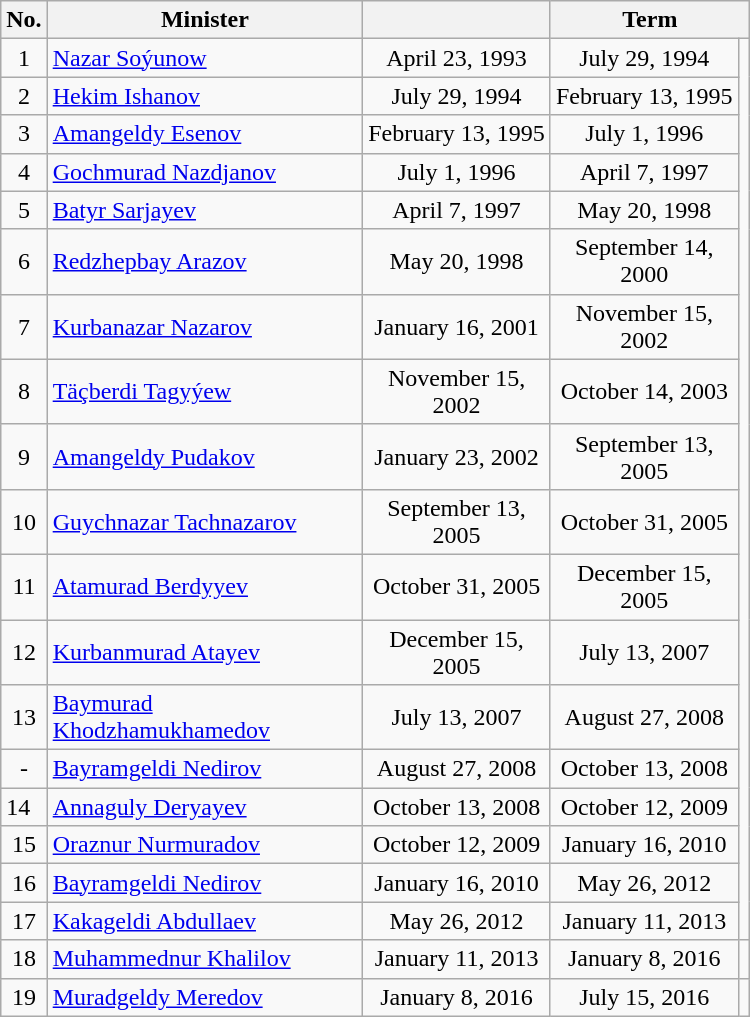<table class="wikitable" width="500">
<tr>
<th>No.</th>
<th>Minister</th>
<th></th>
<th colspan="2"><strong>Term</strong></th>
</tr>
<tr>
<td align="center">1</td>
<td><a href='#'>Nazar Soýunow</a></td>
<td align="center">April 23, 1993</td>
<td align="center">July 29, 1994</td>
</tr>
<tr>
<td align="center">2</td>
<td><a href='#'>Hekim Ishanov</a></td>
<td align="center">July 29, 1994</td>
<td align="center">February 13, 1995</td>
</tr>
<tr>
<td align="center">3</td>
<td><a href='#'>Amangeldy Esenov</a></td>
<td align="center">February 13, 1995</td>
<td align="center">July 1, 1996</td>
</tr>
<tr>
<td align="center">4</td>
<td><a href='#'>Gochmurad Nazdjanov</a></td>
<td align="center">July 1, 1996</td>
<td align="center">April 7, 1997</td>
</tr>
<tr>
<td align="center">5</td>
<td><a href='#'>Batyr Sarjayev</a></td>
<td align="center">April 7, 1997</td>
<td align="center">May 20, 1998</td>
</tr>
<tr>
<td align="center">6</td>
<td><a href='#'>Redzhepbay Arazov</a></td>
<td align="center">May 20, 1998</td>
<td align="center">September 14, 2000</td>
</tr>
<tr>
<td align="center">7</td>
<td><a href='#'>Kurbanazar Nazarov</a></td>
<td align="center">January 16, 2001</td>
<td align="center">November 15, 2002</td>
</tr>
<tr>
<td align="center">8</td>
<td><a href='#'>Täçberdi Tagyýew</a></td>
<td align="center">November 15, 2002</td>
<td align="center">October 14, 2003</td>
</tr>
<tr>
<td align="center">9</td>
<td><a href='#'>Amangeldy Pudakov</a></td>
<td align="center">January 23, 2002</td>
<td align="center">September 13, 2005</td>
</tr>
<tr>
<td align="center">10</td>
<td><a href='#'>Guychnazar Tachnazarov</a></td>
<td align="center">September 13, 2005</td>
<td align="center">October 31, 2005</td>
</tr>
<tr>
<td align="center">11</td>
<td><a href='#'>Atamurad Berdyyev</a></td>
<td align="center">October 31, 2005</td>
<td align="center">December 15, 2005</td>
</tr>
<tr>
<td align="center">12</td>
<td><a href='#'>Kurbanmurad Atayev</a></td>
<td align="center">December 15, 2005</td>
<td align="center">July 13, 2007</td>
</tr>
<tr>
<td align="center">13</td>
<td><a href='#'>Baymurad Khodzhamukhamedov</a></td>
<td align="center">July 13, 2007</td>
<td align="center">August 27, 2008</td>
</tr>
<tr>
<td align="center">-</td>
<td><a href='#'>Bayramgeldi Nedirov</a></td>
<td align="center">August 27, 2008</td>
<td align="center">October 13, 2008</td>
</tr>
<tr>
<td>14</td>
<td><a href='#'>Annaguly Deryayev</a></td>
<td align="center">October 13, 2008</td>
<td align="center">October 12, 2009</td>
</tr>
<tr>
<td align="center">15</td>
<td><a href='#'>Oraznur Nurmuradov</a></td>
<td align="center">October 12, 2009</td>
<td align="center">January 16, 2010</td>
</tr>
<tr>
<td align="center">16</td>
<td><a href='#'>Bayramgeldi Nedirov</a></td>
<td align="center">January 16, 2010</td>
<td align="center">May 26, 2012</td>
</tr>
<tr>
<td align="center">17</td>
<td><a href='#'>Kakageldi Abdullaev</a></td>
<td align="center">May 26, 2012</td>
<td align="center">January 11, 2013</td>
</tr>
<tr>
<td align="center">18</td>
<td><a href='#'>Muhammednur Khalilov</a></td>
<td align="center">January 11, 2013</td>
<td align="center">January 8, 2016</td>
<td></td>
</tr>
<tr>
<td align="center">19</td>
<td><a href='#'>Muradgeldy Meredov</a></td>
<td align="center">January 8, 2016</td>
<td align="center">July 15, 2016</td>
</tr>
</table>
